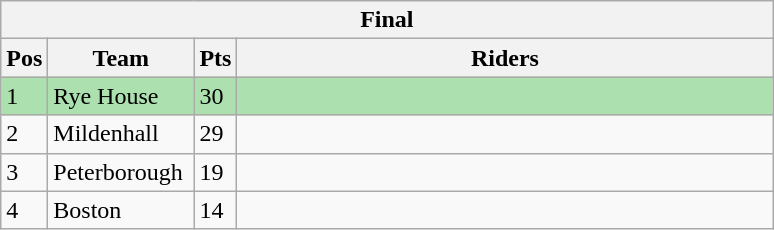<table class="wikitable">
<tr>
<th colspan="4">Final</th>
</tr>
<tr>
<th width=20>Pos</th>
<th width=90>Team</th>
<th width=20>Pts</th>
<th width=350>Riders</th>
</tr>
<tr style="background:#ACE1AF;">
<td>1</td>
<td align=left>Rye House</td>
<td>30</td>
<td></td>
</tr>
<tr>
<td>2</td>
<td align=left>Mildenhall</td>
<td>29</td>
<td></td>
</tr>
<tr>
<td>3</td>
<td align=left>Peterborough</td>
<td>19</td>
<td></td>
</tr>
<tr>
<td>4</td>
<td align=left>Boston</td>
<td>14</td>
<td></td>
</tr>
</table>
